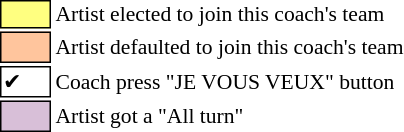<table class="toccolours" style="font-size: 90%; white-space: nowrap;">
<tr>
<td style="background-color:#ffff80; border: 1px solid black;"></td>
<td>Artist elected to join this coach's team</td>
</tr>
<tr>
<td style="background-color:#ffc59d; border: 1px solid black">    </td>
<td>Artist defaulted to join this coach's team</td>
</tr>
<tr>
<td style="border: 1px solid black; text-align:center">✔     </td>
<td>Coach press "JE VOUS VEUX" button</td>
</tr>
<tr>
<td style="background-color:thistle; border: 1px solid black">    </td>
<td>Artist got a "All turn"</td>
</tr>
<tr>
</tr>
</table>
